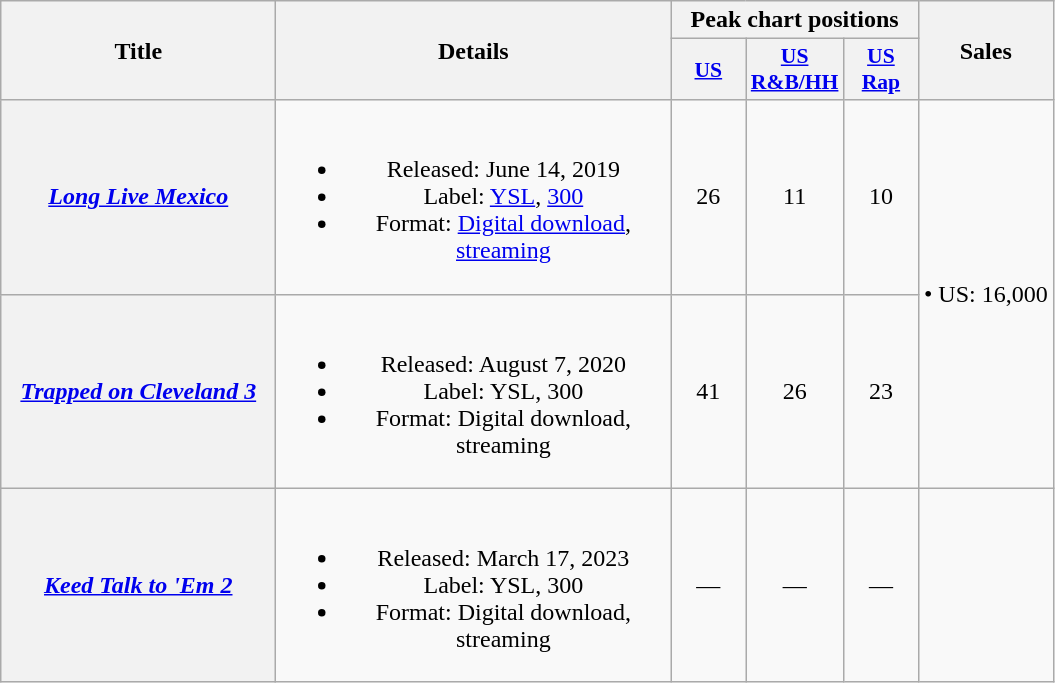<table class="wikitable plainrowheaders" style="text-align: center;">
<tr>
<th scope="col" rowspan="2" style="width:11em;">Title</th>
<th scope="col" rowspan="2" style="width:16em;">Details</th>
<th colspan="3" scope="col">Peak chart positions</th>
<th rowspan="2">Sales</th>
</tr>
<tr>
<th style="width:3em;font-size:90%;"><a href='#'>US</a><br></th>
<th style="width:3em;font-size:90%;"><a href='#'>US<br>R&B/HH</a><br></th>
<th style="width:3em;font-size:90%;"><a href='#'>US<br>Rap</a><br></th>
</tr>
<tr>
<th scope="row"><em><a href='#'>Long Live Mexico</a></em></th>
<td><br><ul><li>Released: June 14, 2019</li><li>Label: <a href='#'>YSL</a>, <a href='#'>300</a></li><li>Format: <a href='#'>Digital download</a>, <a href='#'>streaming</a></li></ul></td>
<td>26</td>
<td>11</td>
<td>10</td>
<td rowspan="2">• US: 16,000</td>
</tr>
<tr>
<th scope="row"><em><a href='#'>Trapped on Cleveland 3</a></em></th>
<td><br><ul><li>Released: August 7, 2020</li><li>Label: YSL, 300</li><li>Format: Digital download, streaming</li></ul></td>
<td>41</td>
<td>26</td>
<td>23</td>
</tr>
<tr>
<th scope="row"><em><a href='#'>Keed Talk to 'Em 2</a></em></th>
<td><br><ul><li>Released: March 17, 2023</li><li>Label: YSL, 300</li><li>Format: Digital download, streaming</li></ul></td>
<td>—</td>
<td>—</td>
<td>—</td>
</tr>
</table>
